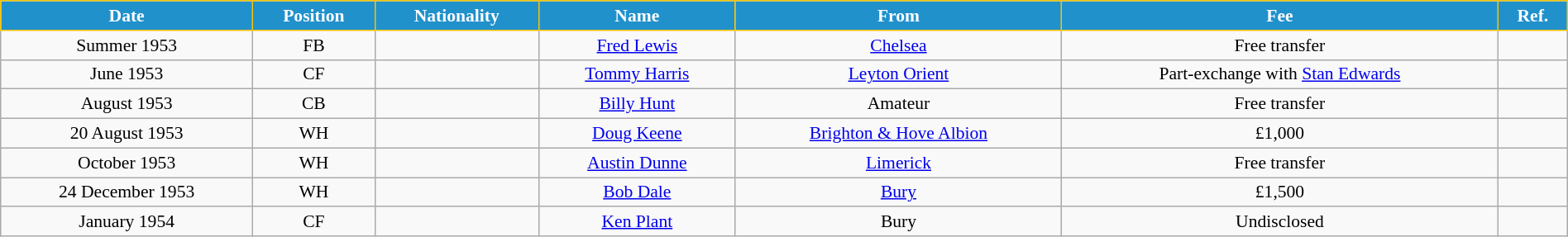<table class="wikitable" style="text-align:center; font-size:90%; width:100%;">
<tr>
<th style="background:#2191CC; color:white; border:1px solid #F7C408; text-align:center;">Date</th>
<th style="background:#2191CC; color:white; border:1px solid #F7C408; text-align:center;">Position</th>
<th style="background:#2191CC; color:white; border:1px solid #F7C408; text-align:center;">Nationality</th>
<th style="background:#2191CC; color:white; border:1px solid #F7C408; text-align:center;">Name</th>
<th style="background:#2191CC; color:white; border:1px solid #F7C408; text-align:center;">From</th>
<th style="background:#2191CC; color:white; border:1px solid #F7C408; text-align:center;">Fee</th>
<th style="background:#2191CC; color:white; border:1px solid #F7C408; text-align:center;">Ref.</th>
</tr>
<tr>
<td>Summer 1953</td>
<td>FB</td>
<td></td>
<td><a href='#'>Fred Lewis</a></td>
<td> <a href='#'>Chelsea</a></td>
<td>Free transfer</td>
<td></td>
</tr>
<tr>
<td>June 1953</td>
<td>CF</td>
<td></td>
<td><a href='#'>Tommy Harris</a></td>
<td> <a href='#'>Leyton Orient</a></td>
<td>Part-exchange with <a href='#'>Stan Edwards</a></td>
<td></td>
</tr>
<tr>
<td>August 1953</td>
<td>CB</td>
<td></td>
<td><a href='#'>Billy Hunt</a></td>
<td>Amateur</td>
<td>Free transfer</td>
<td></td>
</tr>
<tr>
<td>20 August 1953</td>
<td>WH</td>
<td></td>
<td><a href='#'>Doug Keene</a></td>
<td> <a href='#'>Brighton & Hove Albion</a></td>
<td>£1,000</td>
<td></td>
</tr>
<tr>
<td>October 1953</td>
<td>WH</td>
<td></td>
<td><a href='#'>Austin Dunne</a></td>
<td> <a href='#'>Limerick</a></td>
<td>Free transfer</td>
<td></td>
</tr>
<tr>
<td>24 December 1953</td>
<td>WH</td>
<td></td>
<td><a href='#'>Bob Dale</a></td>
<td> <a href='#'>Bury</a></td>
<td>£1,500</td>
<td></td>
</tr>
<tr>
<td>January 1954</td>
<td>CF</td>
<td></td>
<td><a href='#'>Ken Plant</a></td>
<td> Bury</td>
<td>Undisclosed</td>
<td></td>
</tr>
</table>
